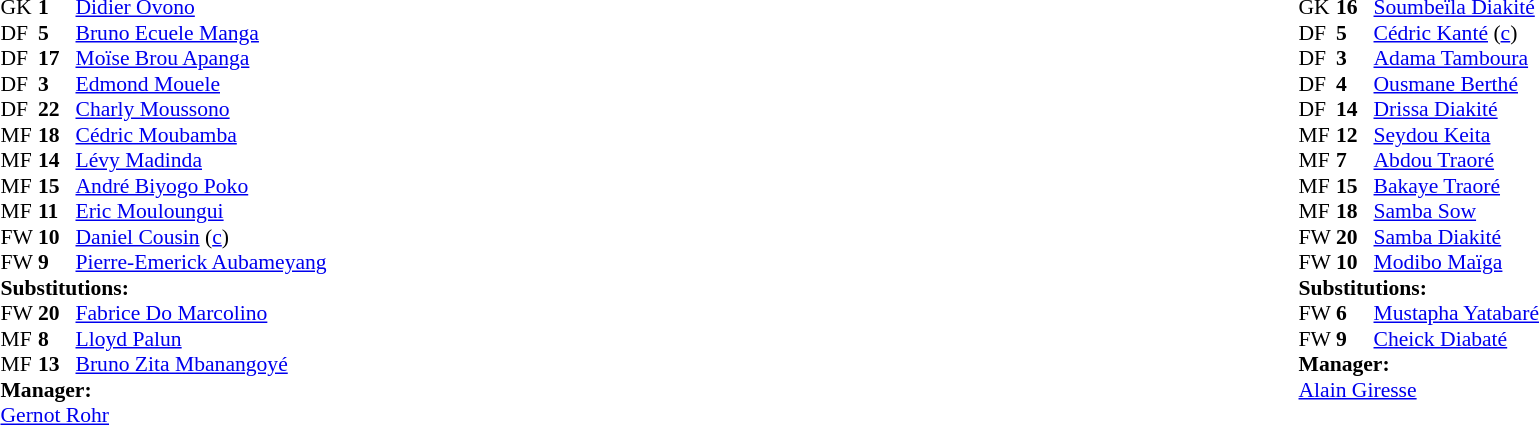<table width="100%">
<tr>
<td valign="top" width="50%"><br><table style="font-size: 90%" cellspacing="0" cellpadding="0">
<tr>
<th width="25"></th>
<th width="25"></th>
</tr>
<tr>
<td>GK</td>
<td><strong>1</strong></td>
<td><a href='#'>Didier Ovono</a></td>
</tr>
<tr>
<td>DF</td>
<td><strong>5</strong></td>
<td><a href='#'>Bruno Ecuele Manga</a></td>
</tr>
<tr>
<td>DF</td>
<td><strong>17</strong></td>
<td><a href='#'>Moïse Brou Apanga</a></td>
</tr>
<tr>
<td>DF</td>
<td><strong>3</strong></td>
<td><a href='#'>Edmond Mouele</a></td>
<td></td>
</tr>
<tr>
<td>DF</td>
<td><strong>22</strong></td>
<td><a href='#'>Charly Moussono</a></td>
</tr>
<tr>
<td>MF</td>
<td><strong>18</strong></td>
<td><a href='#'>Cédric Moubamba</a></td>
<td></td>
<td></td>
</tr>
<tr>
<td>MF</td>
<td><strong>14</strong></td>
<td><a href='#'>Lévy Madinda</a></td>
<td></td>
<td></td>
</tr>
<tr>
<td>MF</td>
<td><strong>15</strong></td>
<td><a href='#'>André Biyogo Poko</a></td>
</tr>
<tr>
<td>MF</td>
<td><strong>11</strong></td>
<td><a href='#'>Eric Mouloungui</a></td>
</tr>
<tr>
<td>FW</td>
<td><strong>10</strong></td>
<td><a href='#'>Daniel Cousin</a> (<a href='#'>c</a>)</td>
<td></td>
<td></td>
</tr>
<tr>
<td>FW</td>
<td><strong>9</strong></td>
<td><a href='#'>Pierre-Emerick Aubameyang</a></td>
</tr>
<tr>
<td colspan=3><strong>Substitutions:</strong></td>
</tr>
<tr>
<td>FW</td>
<td><strong>20</strong></td>
<td><a href='#'>Fabrice Do Marcolino</a></td>
<td></td>
<td></td>
</tr>
<tr>
<td>MF</td>
<td><strong>8</strong></td>
<td><a href='#'>Lloyd Palun</a></td>
<td></td>
<td></td>
</tr>
<tr>
<td>MF</td>
<td><strong>13</strong></td>
<td><a href='#'>Bruno Zita Mbanangoyé</a></td>
<td></td>
<td></td>
</tr>
<tr>
<td colspan=3><strong>Manager:</strong></td>
</tr>
<tr>
<td colspan=3> <a href='#'>Gernot Rohr</a></td>
</tr>
</table>
</td>
<td valign="top"></td>
<td valign="top" width="50%"><br><table style="font-size: 90%" cellspacing="0" cellpadding="0" align="center">
<tr>
<th width=25></th>
<th width=25></th>
</tr>
<tr>
<td>GK</td>
<td><strong>16</strong></td>
<td><a href='#'>Soumbeïla Diakité</a></td>
</tr>
<tr>
<td>DF</td>
<td><strong>5</strong></td>
<td><a href='#'>Cédric Kanté</a> (<a href='#'>c</a>)</td>
</tr>
<tr>
<td>DF</td>
<td><strong>3</strong></td>
<td><a href='#'>Adama Tamboura</a></td>
</tr>
<tr>
<td>DF</td>
<td><strong>4</strong></td>
<td><a href='#'>Ousmane Berthé</a></td>
</tr>
<tr>
<td>DF</td>
<td><strong>14</strong></td>
<td><a href='#'>Drissa Diakité</a></td>
<td></td>
</tr>
<tr>
<td>MF</td>
<td><strong>12</strong></td>
<td><a href='#'>Seydou Keita</a></td>
</tr>
<tr>
<td>MF</td>
<td><strong>7</strong></td>
<td><a href='#'>Abdou Traoré</a></td>
<td></td>
<td></td>
</tr>
<tr>
<td>MF</td>
<td><strong>15</strong></td>
<td><a href='#'>Bakaye Traoré</a></td>
</tr>
<tr>
<td>MF</td>
<td><strong>18</strong></td>
<td><a href='#'>Samba Sow</a></td>
<td></td>
<td></td>
</tr>
<tr>
<td>FW</td>
<td><strong>20</strong></td>
<td><a href='#'>Samba Diakité</a></td>
</tr>
<tr>
<td>FW</td>
<td><strong>10</strong></td>
<td><a href='#'>Modibo Maïga</a></td>
<td></td>
</tr>
<tr>
<td colspan=3><strong>Substitutions:</strong></td>
</tr>
<tr>
<td>FW</td>
<td><strong>6</strong></td>
<td><a href='#'>Mustapha Yatabaré</a></td>
<td></td>
<td></td>
</tr>
<tr>
<td>FW</td>
<td><strong>9</strong></td>
<td><a href='#'>Cheick Diabaté</a></td>
<td></td>
<td></td>
</tr>
<tr>
<td colspan=3><strong>Manager:</strong></td>
</tr>
<tr>
<td colspan=3> <a href='#'>Alain Giresse</a></td>
</tr>
</table>
</td>
</tr>
</table>
